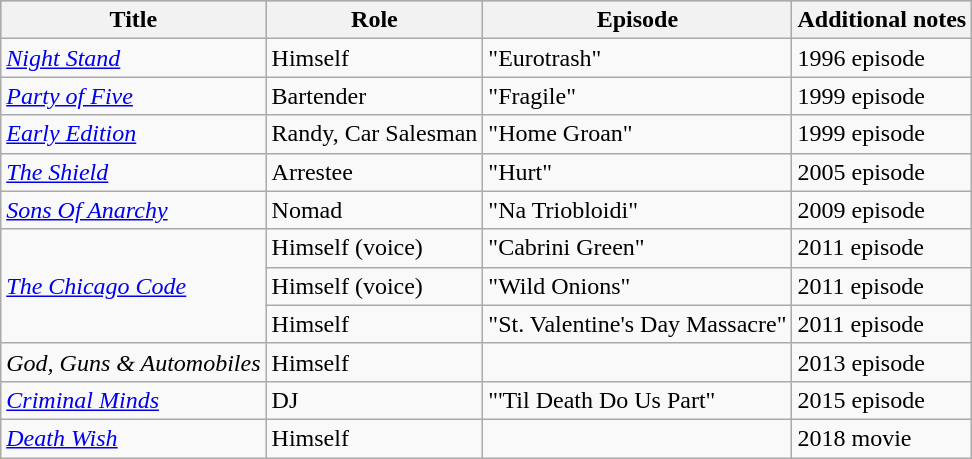<table class="wikitable">
<tr style="background:#b0c4de; text-align:center;">
<th>Title</th>
<th>Role</th>
<th>Episode</th>
<th>Additional notes</th>
</tr>
<tr>
<td><em><a href='#'>Night Stand</a></em></td>
<td>Himself</td>
<td>"Eurotrash"</td>
<td>1996 episode</td>
</tr>
<tr>
<td><em><a href='#'>Party of Five</a></em></td>
<td>Bartender</td>
<td>"Fragile"</td>
<td>1999 episode</td>
</tr>
<tr>
<td><em><a href='#'>Early Edition</a></em></td>
<td>Randy, Car Salesman</td>
<td>"Home Groan"</td>
<td>1999 episode</td>
</tr>
<tr>
<td><em><a href='#'>The Shield</a></em></td>
<td>Arrestee</td>
<td>"Hurt"</td>
<td>2005 episode</td>
</tr>
<tr>
<td><em><a href='#'>Sons Of Anarchy</a></em></td>
<td>Nomad</td>
<td>"Na Triobloidi"</td>
<td>2009 episode</td>
</tr>
<tr>
<td rowspan = "3"><em><a href='#'>The Chicago Code</a></em></td>
<td>Himself (voice)</td>
<td>"Cabrini Green"</td>
<td>2011 episode</td>
</tr>
<tr>
<td>Himself (voice)</td>
<td>"Wild Onions"</td>
<td>2011 episode</td>
</tr>
<tr>
<td>Himself</td>
<td>"St. Valentine's Day Massacre"</td>
<td>2011 episode</td>
</tr>
<tr>
<td><em>God, Guns & Automobiles</em></td>
<td>Himself</td>
<td></td>
<td>2013 episode</td>
</tr>
<tr>
<td><em><a href='#'>Criminal Minds</a></em></td>
<td>DJ</td>
<td>"'Til Death Do Us Part"</td>
<td>2015 episode</td>
</tr>
<tr>
<td><em><a href='#'>Death Wish</a></em></td>
<td>Himself</td>
<td></td>
<td>2018 movie</td>
</tr>
</table>
